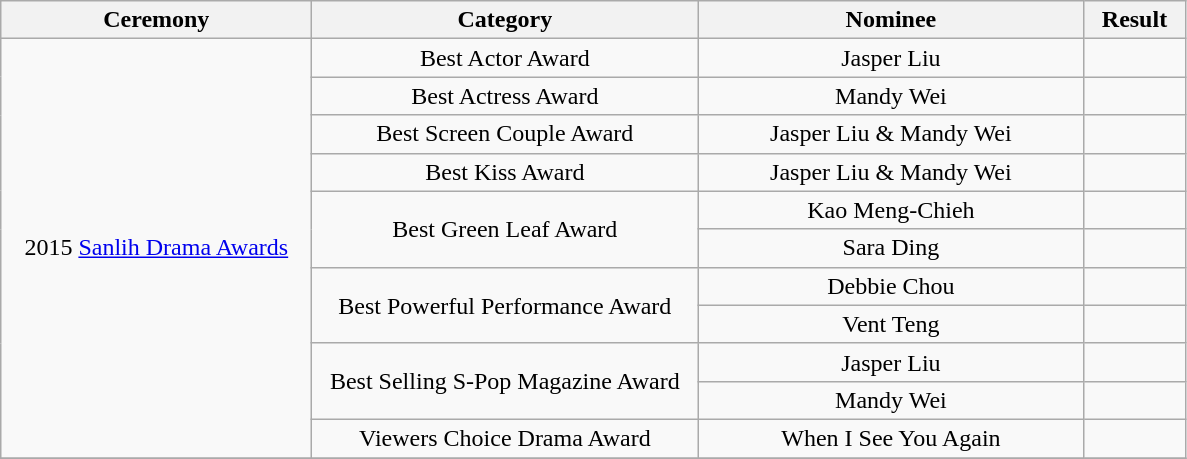<table class="wikitable" style="text-align:center;">
<tr>
<th style="width:200px;">Ceremony</th>
<th style="width:250px;">Category</th>
<th style="width:250px;">Nominee</th>
<th style="width:60px;">Result</th>
</tr>
<tr>
<td rowspan=11>2015 <a href='#'>Sanlih Drama Awards</a></td>
<td>Best Actor Award</td>
<td>Jasper Liu</td>
<td></td>
</tr>
<tr>
<td>Best Actress Award</td>
<td>Mandy Wei</td>
<td></td>
</tr>
<tr>
<td>Best Screen Couple Award</td>
<td>Jasper Liu & Mandy Wei</td>
<td></td>
</tr>
<tr>
<td>Best Kiss Award</td>
<td>Jasper Liu & Mandy Wei</td>
<td></td>
</tr>
<tr>
<td rowspan=2>Best Green Leaf Award</td>
<td>Kao Meng-Chieh</td>
<td></td>
</tr>
<tr>
<td>Sara Ding</td>
<td></td>
</tr>
<tr>
<td rowspan=2>Best Powerful Performance Award</td>
<td>Debbie Chou</td>
<td></td>
</tr>
<tr>
<td>Vent Teng</td>
<td></td>
</tr>
<tr>
<td rowspan=2>Best Selling S-Pop Magazine Award</td>
<td>Jasper Liu</td>
<td></td>
</tr>
<tr>
<td>Mandy Wei</td>
<td></td>
</tr>
<tr>
<td>Viewers Choice Drama Award</td>
<td>When I See You Again</td>
<td></td>
</tr>
<tr>
</tr>
</table>
